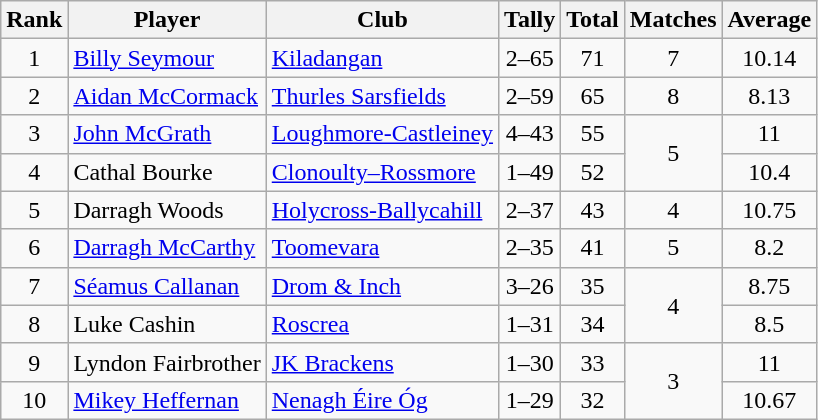<table class="wikitable">
<tr>
<th>Rank</th>
<th>Player</th>
<th>Club</th>
<th>Tally</th>
<th>Total</th>
<th>Matches</th>
<th>Average</th>
</tr>
<tr>
<td rowspan="1" style="text-align:center;">1</td>
<td><a href='#'>Billy Seymour</a></td>
<td><a href='#'>Kiladangan</a></td>
<td align=center>2–65</td>
<td align=center>71</td>
<td align=center>7</td>
<td align=center>10.14</td>
</tr>
<tr>
<td rowspan="1" style="text-align:center;">2</td>
<td><a href='#'>Aidan McCormack</a></td>
<td><a href='#'>Thurles Sarsfields</a></td>
<td align=center>2–59</td>
<td align=center>65</td>
<td align=center>8</td>
<td align=center>8.13</td>
</tr>
<tr>
<td rowspan="1" style="text-align:center;">3</td>
<td><a href='#'>John McGrath</a></td>
<td><a href='#'>Loughmore-Castleiney</a></td>
<td align=center>4–43</td>
<td align=center>55</td>
<td align=center rowspan="2">5</td>
<td align=center>11</td>
</tr>
<tr>
<td rowspan="1" style="text-align:center;">4</td>
<td>Cathal Bourke</td>
<td><a href='#'>Clonoulty–Rossmore</a></td>
<td align=center>1–49</td>
<td align=center>52</td>
<td align=center>10.4</td>
</tr>
<tr>
<td rowspan="1" style="text-align:center;">5</td>
<td>Darragh Woods</td>
<td><a href='#'>Holycross-Ballycahill</a></td>
<td align=center>2–37</td>
<td align=center>43</td>
<td align=center>4</td>
<td align=center>10.75</td>
</tr>
<tr>
<td rowspan="1" style="text-align:center;">6</td>
<td><a href='#'>Darragh McCarthy</a></td>
<td><a href='#'>Toomevara</a></td>
<td align=center>2–35</td>
<td align=center>41</td>
<td align=center>5</td>
<td align=center>8.2</td>
</tr>
<tr>
<td rowspan="1" style="text-align:center;">7</td>
<td><a href='#'>Séamus Callanan</a></td>
<td><a href='#'>Drom & Inch</a></td>
<td align=center>3–26</td>
<td align=center>35</td>
<td align=center rowspan="2">4</td>
<td align=center>8.75</td>
</tr>
<tr>
<td rowspan="1" style="text-align:center;">8</td>
<td>Luke Cashin</td>
<td><a href='#'>Roscrea</a></td>
<td align=center>1–31</td>
<td align=center>34</td>
<td align=center>8.5</td>
</tr>
<tr>
<td rowspan="1" style="text-align:center;">9</td>
<td>Lyndon Fairbrother</td>
<td><a href='#'>JK Brackens</a></td>
<td align=center>1–30</td>
<td align=center>33</td>
<td align=center rowspan="2">3</td>
<td align=center>11</td>
</tr>
<tr>
<td rowspan="2" style="text-align:center;">10</td>
<td><a href='#'>Mikey Heffernan</a></td>
<td><a href='#'>Nenagh Éire Óg</a></td>
<td align=center>1–29</td>
<td align=center>32</td>
<td align=center>10.67</td>
</tr>
</table>
